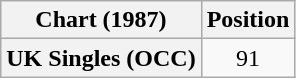<table class="wikitable plainrowheaders" style="text-align:center">
<tr>
<th>Chart (1987)</th>
<th>Position</th>
</tr>
<tr>
<th scope="row">UK Singles (OCC)</th>
<td>91</td>
</tr>
</table>
